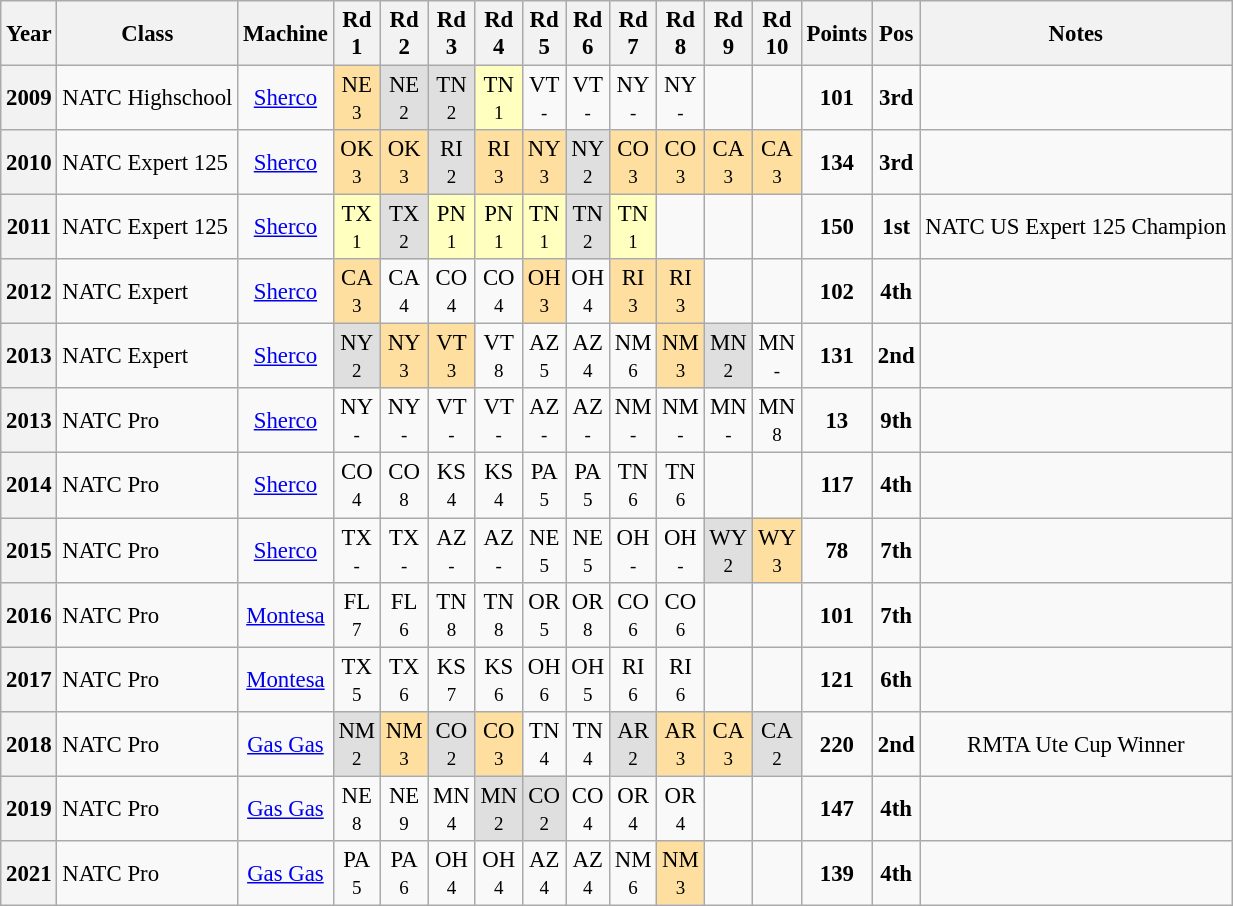<table class="wikitable" style="text-align:center; font-size:95%">
<tr valign="top">
<th valign="middle">Year</th>
<th valign="middle">Class</th>
<th valign="middle">Machine</th>
<th>Rd<br>1</th>
<th>Rd<br>2</th>
<th>Rd<br>3</th>
<th>Rd<br>4</th>
<th>Rd<br>5</th>
<th>Rd<br>6</th>
<th>Rd<br>7</th>
<th>Rd<br>8</th>
<th>Rd<br>9</th>
<th>Rd<br>10</th>
<th valign="middle">Points</th>
<th valign="middle">Pos</th>
<th valign="middle">Notes</th>
</tr>
<tr>
<th>2009</th>
<td align="left"> NATC Highschool</td>
<td><a href='#'>Sherco</a></td>
<td style="background:#FFDF9F;">NE<br><small>3</small></td>
<td style="background:#DFDFDF;">NE<br><small>2</small></td>
<td style="background:#DFDFDF;">TN<br><small>2</small></td>
<td style="background:#FFFFBF;">TN<br><small>1</small></td>
<td>VT<br><small>-</small></td>
<td>VT<br><small>-</small></td>
<td>NY<br><small>-</small></td>
<td>NY<br><small>-</small></td>
<td></td>
<td></td>
<td><strong>101</strong></td>
<td><strong>3rd</strong></td>
<td></td>
</tr>
<tr>
<th>2010</th>
<td align="left"> NATC Expert 125</td>
<td><a href='#'>Sherco</a></td>
<td style="background:#FFDF9F;">OK<br><small>3</small></td>
<td style="background:#FFDF9F;">OK<br><small>3</small></td>
<td style="background:#DFDFDF;">RI<br><small>2</small></td>
<td style="background:#FFDF9F;">RI<br><small>3</small></td>
<td style="background:#FFDF9F;">NY<br><small>3</small></td>
<td style="background:#DFDFDF;">NY<br><small>2</small></td>
<td style="background:#FFDF9F;">CO<br><small>3</small></td>
<td style="background:#FFDF9F;">CO<br><small>3</small></td>
<td style="background:#FFDF9F;">CA<br><small>3</small></td>
<td style="background:#FFDF9F;">CA<br><small>3</small></td>
<td><strong>134</strong></td>
<td><strong>3rd</strong></td>
<td></td>
</tr>
<tr>
<th>2011</th>
<td align="left"> NATC Expert 125</td>
<td><a href='#'>Sherco</a></td>
<td style="background:#FFFFBF;">TX<br><small>1</small></td>
<td style="background:#DFDFDF;">TX<br><small>2</small></td>
<td style="background:#FFFFBF;">PN<br><small>1</small></td>
<td style="background:#FFFFBF;">PN<br><small>1</small></td>
<td style="background:#FFFFBF;">TN<br><small>1</small></td>
<td style="background:#DFDFDF;">TN<br><small>2</small></td>
<td style="background:#FFFFBF;">TN<br><small>1</small></td>
<td></td>
<td></td>
<td></td>
<td><strong>150</strong></td>
<td><strong>1st</strong></td>
<td>NATC US Expert 125 Champion</td>
</tr>
<tr>
<th>2012</th>
<td align="left"> NATC Expert</td>
<td><a href='#'>Sherco</a></td>
<td style="background:#FFDF9F;">CA<br><small>3</small></td>
<td>CA<br><small>4</small></td>
<td>CO<br><small>4</small></td>
<td>CO<br><small>4</small></td>
<td style="background:#FFDF9F;">OH<br><small>3</small></td>
<td>OH<br><small>4</small></td>
<td style="background:#FFDF9F;">RI<br><small>3</small></td>
<td style="background:#FFDF9F;">RI<br><small>3</small></td>
<td></td>
<td></td>
<td><strong>102</strong></td>
<td><strong>4th</strong></td>
<td></td>
</tr>
<tr>
<th>2013</th>
<td align="left"> NATC Expert</td>
<td><a href='#'>Sherco</a></td>
<td style="background:#DFDFDF;">NY<br><small>2</small></td>
<td style="background:#FFDF9F;">NY<br><small>3</small></td>
<td style="background:#FFDF9F;">VT<br><small>3</small></td>
<td>VT<br><small>8</small></td>
<td>AZ<br><small>5</small></td>
<td>AZ<br><small>4</small></td>
<td>NM<br><small>6</small></td>
<td style="background:#FFDF9F;">NM<br><small>3</small></td>
<td style="background:#DFDFDF;">MN<br><small>2</small></td>
<td>MN<br><small>-</small></td>
<td><strong>131</strong></td>
<td><strong>2nd</strong></td>
<td></td>
</tr>
<tr>
<th>2013</th>
<td align="left"> NATC Pro</td>
<td><a href='#'>Sherco</a></td>
<td>NY<br><small>-</small></td>
<td>NY<br><small>-</small></td>
<td>VT<br><small>-</small></td>
<td>VT<br><small>-</small></td>
<td>AZ<br><small>-</small></td>
<td>AZ<br><small>-</small></td>
<td>NM<br><small>-</small></td>
<td>NM<br><small>-</small></td>
<td>MN<br><small>-</small></td>
<td>MN<br><small>8</small></td>
<td><strong>13</strong></td>
<td><strong>9th</strong></td>
<td></td>
</tr>
<tr>
<th>2014</th>
<td align="left"> NATC Pro</td>
<td><a href='#'>Sherco</a></td>
<td>CO<br><small>4</small></td>
<td>CO<br><small>8</small></td>
<td>KS<br><small>4</small></td>
<td>KS<br><small>4</small></td>
<td>PA<br><small>5</small></td>
<td>PA<br><small>5</small></td>
<td>TN<br><small>6</small></td>
<td>TN<br><small>6</small></td>
<td></td>
<td></td>
<td><strong>117</strong></td>
<td><strong>4th</strong></td>
<td></td>
</tr>
<tr>
<th>2015</th>
<td align="left"> NATC Pro</td>
<td><a href='#'>Sherco</a></td>
<td>TX<br><small>-</small></td>
<td>TX<br><small>-</small></td>
<td>AZ<br><small>-</small></td>
<td>AZ<br><small>-</small></td>
<td>NE<br><small>5</small></td>
<td>NE<br><small>5</small></td>
<td>OH<br><small>-</small></td>
<td>OH<br><small>-</small></td>
<td style="background:#DFDFDF;">WY<br><small>2</small></td>
<td style="background:#FFDF9F;">WY<br><small>3</small></td>
<td><strong>78</strong></td>
<td><strong>7th</strong></td>
<td></td>
</tr>
<tr>
<th>2016</th>
<td align="left"> NATC Pro</td>
<td><a href='#'>Montesa</a></td>
<td>FL<br><small>7</small></td>
<td>FL<br><small>6</small></td>
<td>TN<br><small>8</small></td>
<td>TN<br><small>8</small></td>
<td>OR<br><small>5</small></td>
<td>OR<br><small>8</small></td>
<td>CO<br><small>6</small></td>
<td>CO<br><small>6</small></td>
<td></td>
<td></td>
<td><strong>101</strong></td>
<td><strong>7th</strong></td>
<td></td>
</tr>
<tr>
<th>2017</th>
<td align="left"> NATC Pro</td>
<td><a href='#'>Montesa</a></td>
<td>TX<br><small>5</small></td>
<td>TX<br><small>6</small></td>
<td>KS<br><small>7</small></td>
<td>KS<br><small>6</small></td>
<td>OH<br><small>6</small></td>
<td>OH<br><small>5</small></td>
<td>RI<br><small>6</small></td>
<td>RI<br><small>6</small></td>
<td></td>
<td></td>
<td><strong>121</strong></td>
<td><strong>6th</strong></td>
<td></td>
</tr>
<tr>
<th>2018</th>
<td align="left"> NATC Pro</td>
<td><a href='#'>Gas Gas</a></td>
<td style="background:#DFDFDF;">NM<br><small>2</small></td>
<td style="background:#FFDF9F;">NM<br><small>3</small></td>
<td style="background:#DFDFDF;">CO<br><small>2</small></td>
<td style="background:#FFDF9F;">CO<br><small>3</small></td>
<td>TN<br><small>4</small></td>
<td>TN<br><small>4</small></td>
<td style="background:#DFDFDF;">AR<br><small>2</small></td>
<td style="background:#FFDF9F;">AR<br><small>3</small></td>
<td style="background:#FFDF9F;">CA<br><small>3</small></td>
<td style="background:#DFDFDF;">CA<br><small>2</small></td>
<td><strong>220</strong></td>
<td><strong>2nd</strong></td>
<td>RMTA Ute Cup Winner</td>
</tr>
<tr>
<th>2019</th>
<td align="left"> NATC Pro</td>
<td><a href='#'>Gas Gas</a></td>
<td>NE<br><small>8</small></td>
<td>NE<br><small>9</small></td>
<td>MN<br><small>4</small></td>
<td style="background:#DFDFDF;">MN<br><small>2</small></td>
<td style="background:#DFDFDF;">CO<br><small>2</small></td>
<td>CO<br><small>4</small></td>
<td>OR<br><small>4</small></td>
<td>OR<br><small>4</small></td>
<td></td>
<td></td>
<td><strong>147</strong></td>
<td><strong>4th</strong></td>
<td></td>
</tr>
<tr>
<th>2021</th>
<td align="left"> NATC Pro</td>
<td><a href='#'>Gas Gas</a></td>
<td>PA<br><small>5</small></td>
<td>PA<br><small>6</small></td>
<td>OH<br><small>4</small></td>
<td>OH<br><small>4</small></td>
<td>AZ<br><small>4</small></td>
<td>AZ<br><small>4</small></td>
<td>NM<br><small>6</small></td>
<td style="background:#FFDF9F;">NM<br><small>3</small></td>
<td></td>
<td></td>
<td><strong>139</strong></td>
<td><strong>4th</strong></td>
<td></td>
</tr>
</table>
